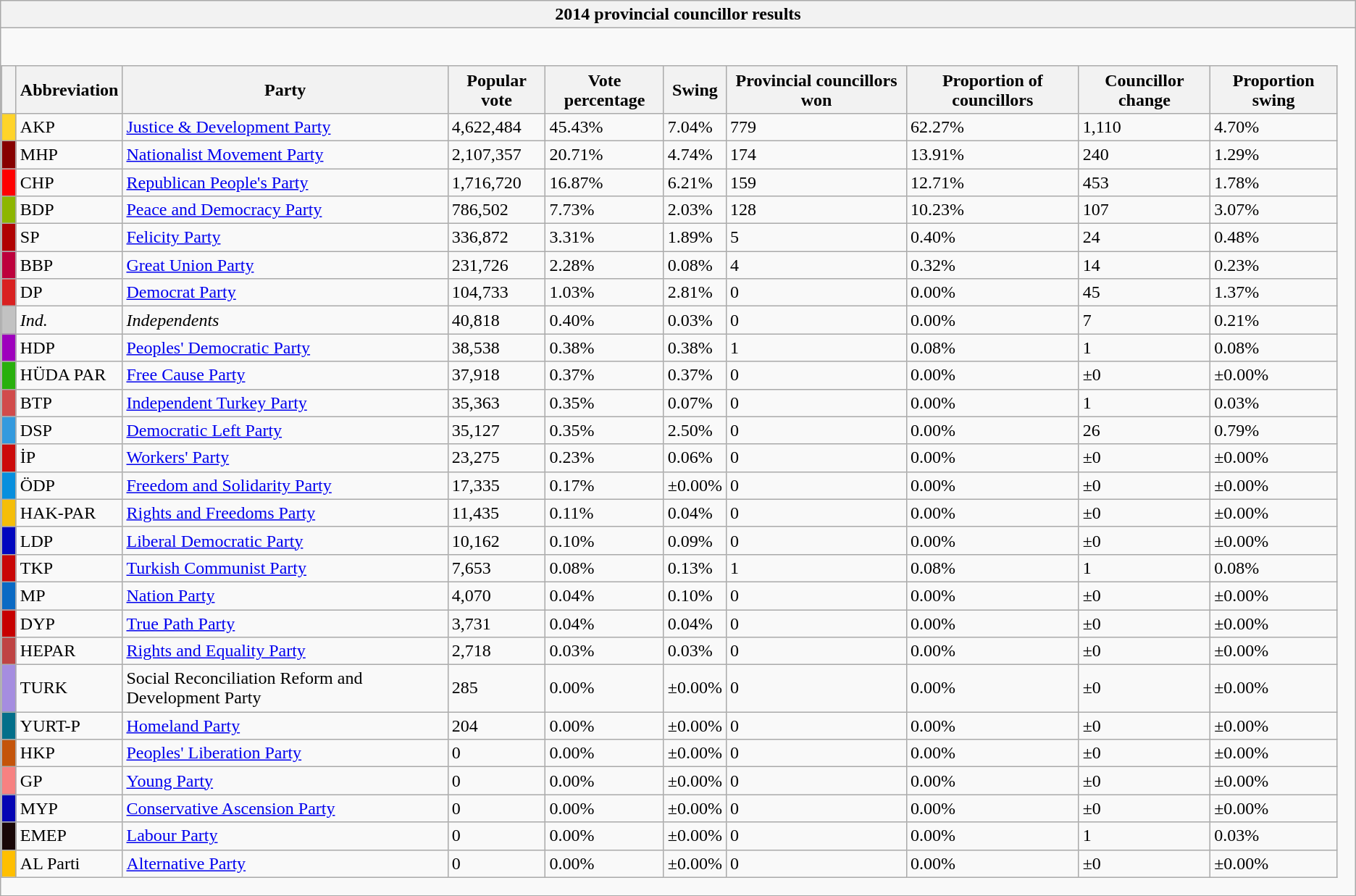<table class="wikitable collapsible collapsed">
<tr>
<th scope="col", colspan="10">2014 provincial councillor results</th>
</tr>
<tr>
<td style="padding:0;border:bottom"><br><table class="wikitable sortable">
<tr>
<th scope="col"></th>
<th scope="col">Abbreviation</th>
<th scope="col">Party</th>
<th scope="col">Popular vote</th>
<th scope="col">Vote percentage</th>
<th scope="col">Swing</th>
<th scope="col">Provincial councillors won</th>
<th scope="col">Proportion of councillors</th>
<th scope="col">Councillor change</th>
<th scope="col">Proportion swing</th>
</tr>
<tr>
<td style="background:#ffd42a; width:6px; text-align:center;"></td>
<td>AKP</td>
<td><a href='#'>Justice & Development Party</a></td>
<td>4,622,484</td>
<td>45.43%</td>
<td>7.04%</td>
<td>779</td>
<td>62.27%</td>
<td>1,110</td>
<td>4.70%</td>
</tr>
<tr>
<td style="background:#870000; width:6px; text-align:center;"></td>
<td>MHP</td>
<td><a href='#'>Nationalist Movement Party</a></td>
<td>2,107,357</td>
<td>20.71%</td>
<td>4.74%</td>
<td>174</td>
<td>13.91%</td>
<td>240</td>
<td>1.29%</td>
</tr>
<tr>
<td style="background:#ff0000; width:6px; text-align:center;"></td>
<td>CHP</td>
<td><a href='#'>Republican People's Party</a></td>
<td>1,716,720</td>
<td>16.87%</td>
<td>6.21%</td>
<td>159</td>
<td>12.71%</td>
<td>453</td>
<td>1.78%</td>
</tr>
<tr>
<td style="background:#8db600; width:6px; text-align:center;"></td>
<td>BDP</td>
<td><a href='#'>Peace and Democracy Party</a></td>
<td>786,502</td>
<td>7.73%</td>
<td>2.03%</td>
<td>128</td>
<td>10.23%</td>
<td>107</td>
<td>3.07%</td>
</tr>
<tr>
<td style="background:#b00202; width:6px; text-align:center;"></td>
<td>SP</td>
<td><a href='#'>Felicity Party</a></td>
<td>336,872</td>
<td>3.31%</td>
<td>1.89%</td>
<td>5</td>
<td>0.40%</td>
<td>24</td>
<td>0.48%</td>
</tr>
<tr>
<td style="background:#bd003c; width:6px; text-align:center;"></td>
<td>BBP</td>
<td><a href='#'>Great Union Party</a></td>
<td>231,726</td>
<td>2.28%</td>
<td>0.08%</td>
<td>4</td>
<td>0.32%</td>
<td>14</td>
<td>0.23%</td>
</tr>
<tr>
<td style="background:#d92020; width:6px; text-align:center;"></td>
<td>DP</td>
<td><a href='#'>Democrat Party</a></td>
<td>104,733</td>
<td>1.03%</td>
<td>2.81%</td>
<td>0</td>
<td>0.00%</td>
<td>45</td>
<td>1.37%</td>
</tr>
<tr>
<td style="background:#c2c2c2; width:6px; text-align:center;"></td>
<td><em>Ind.</em></td>
<td><em>Independents</em></td>
<td>40,818</td>
<td>0.40%</td>
<td>0.03%</td>
<td>0</td>
<td>0.00%</td>
<td>7</td>
<td>0.21%</td>
</tr>
<tr>
<td style="background:#9e00bd; width:6px; text-align:center;"></td>
<td>HDP</td>
<td><a href='#'>Peoples' Democratic Party</a></td>
<td>38,538</td>
<td>0.38%</td>
<td>0.38%</td>
<td>1</td>
<td>0.08%</td>
<td>1</td>
<td>0.08%</td>
</tr>
<tr>
<td style="background:#28b00c; width:6px; text-align:center;"></td>
<td>HÜDA PAR</td>
<td><a href='#'>Free Cause Party</a></td>
<td>37,918</td>
<td>0.37%</td>
<td>0.37%</td>
<td>0</td>
<td>0.00%</td>
<td>±0</td>
<td>±0.00%</td>
</tr>
<tr>
<td style="background:#d14b4b; width:6px; text-align:center;"></td>
<td>BTP</td>
<td><a href='#'>Independent Turkey Party</a></td>
<td>35,363</td>
<td>0.35%</td>
<td>0.07%</td>
<td>0</td>
<td>0.00%</td>
<td>1</td>
<td>0.03%</td>
</tr>
<tr>
<td style="background:#339ade; width:6px; text-align:center;"></td>
<td>DSP</td>
<td><a href='#'>Democratic Left Party</a></td>
<td>35,127</td>
<td>0.35%</td>
<td>2.50%</td>
<td>0</td>
<td>0.00%</td>
<td>26</td>
<td>0.79%</td>
</tr>
<tr>
<td style="background:#cc0a0a; width:6px; text-align:center;"></td>
<td>İP</td>
<td><a href='#'>Workers' Party</a></td>
<td>23,275</td>
<td>0.23%</td>
<td>0.06%</td>
<td>0</td>
<td>0.00%</td>
<td>±0</td>
<td>±0.00%</td>
</tr>
<tr>
<td style="background:#078fde; width:6px; text-align:center;"></td>
<td>ÖDP</td>
<td><a href='#'>Freedom and Solidarity Party</a></td>
<td>17,335</td>
<td>0.17%</td>
<td>±0.00%</td>
<td>0</td>
<td>0.00%</td>
<td>±0</td>
<td>±0.00%</td>
</tr>
<tr>
<td style="background:#f5be08; width:6px; text-align:center;"></td>
<td>HAK-PAR</td>
<td><a href='#'>Rights and Freedoms Party</a></td>
<td>11,435</td>
<td>0.11%</td>
<td>0.04%</td>
<td>0</td>
<td>0.00%</td>
<td>±0</td>
<td>±0.00%</td>
</tr>
<tr>
<td style="background:#0006bf; width:6px; text-align:center;"></td>
<td>LDP</td>
<td><a href='#'>Liberal Democratic Party</a></td>
<td>10,162</td>
<td>0.10%</td>
<td>0.09%</td>
<td>0</td>
<td>0.00%</td>
<td>±0</td>
<td>±0.00%</td>
</tr>
<tr>
<td style="background:#c90606; width:6px; text-align:center;"></td>
<td>TKP</td>
<td><a href='#'>Turkish Communist Party</a></td>
<td>7,653</td>
<td>0.08%</td>
<td>0.13%</td>
<td>1</td>
<td>0.08%</td>
<td>1</td>
<td>0.08%</td>
</tr>
<tr>
<td style="background:#0a6ac4; width:6px; text-align:center;"></td>
<td>MP</td>
<td><a href='#'>Nation Party</a></td>
<td>4,070</td>
<td>0.04%</td>
<td>0.10%</td>
<td>0</td>
<td>0.00%</td>
<td>±0</td>
<td>±0.00%</td>
</tr>
<tr>
<td style="background:#c70000; width:6px; text-align:center;"></td>
<td>DYP</td>
<td><a href='#'>True Path Party</a></td>
<td>3,731</td>
<td>0.04%</td>
<td>0.04%</td>
<td>0</td>
<td>0.00%</td>
<td>±0</td>
<td>±0.00%</td>
</tr>
<tr>
<td style="background:#bf4343; width:6px; text-align:center;"></td>
<td>HEPAR</td>
<td><a href='#'>Rights and Equality Party</a></td>
<td>2,718</td>
<td>0.03%</td>
<td>0.03%</td>
<td>0</td>
<td>0.00%</td>
<td>±0</td>
<td>±0.00%</td>
</tr>
<tr>
<td style="background:#a58de0; width:6px; text-align:center;"></td>
<td>TURK</td>
<td>Social Reconciliation Reform and Development Party</td>
<td>285</td>
<td>0.00%</td>
<td>±0.00%</td>
<td>0</td>
<td>0.00%</td>
<td>±0</td>
<td>±0.00%</td>
</tr>
<tr>
<td style="background:#026f8a; width:6px; text-align:center;"></td>
<td>YURT-P</td>
<td><a href='#'>Homeland Party</a></td>
<td>204</td>
<td>0.00%</td>
<td>±0.00%</td>
<td>0</td>
<td>0.00%</td>
<td>±0</td>
<td>±0.00%</td>
</tr>
<tr>
<td style="background:#c4540a; width:6px; text-align:center;"></td>
<td>HKP</td>
<td><a href='#'>Peoples' Liberation Party</a></td>
<td>0</td>
<td>0.00%</td>
<td>±0.00%</td>
<td>0</td>
<td>0.00%</td>
<td>±0</td>
<td>±0.00%</td>
</tr>
<tr>
<td style="background:#F78181; width:6px; text-align:center;"></td>
<td>GP</td>
<td><a href='#'>Young Party</a></td>
<td>0</td>
<td>0.00%</td>
<td>±0.00%</td>
<td>0</td>
<td>0.00%</td>
<td>±0</td>
<td>±0.00%</td>
</tr>
<tr>
<td style="background:#0404B4; width:6px; text-align:center;"></td>
<td>MYP</td>
<td><a href='#'>Conservative Ascension Party</a></td>
<td>0</td>
<td>0.00%</td>
<td>±0.00%</td>
<td>0</td>
<td>0.00%</td>
<td>±0</td>
<td>±0.00%</td>
</tr>
<tr>
<td style="background:#190707; width:6px; text-align:center;"></td>
<td>EMEP</td>
<td><a href='#'>Labour Party</a></td>
<td>0</td>
<td>0.00%</td>
<td>±0.00%</td>
<td>0</td>
<td>0.00%</td>
<td>1</td>
<td>0.03%</td>
</tr>
<tr>
<td style="background:#FFBF00; width:6px; text-align:center;"></td>
<td>AL Parti</td>
<td><a href='#'>Alternative Party</a></td>
<td>0</td>
<td>0.00%</td>
<td>±0.00%</td>
<td>0</td>
<td>0.00%</td>
<td>±0</td>
<td>±0.00%</td>
</tr>
</table>
</td>
</tr>
</table>
